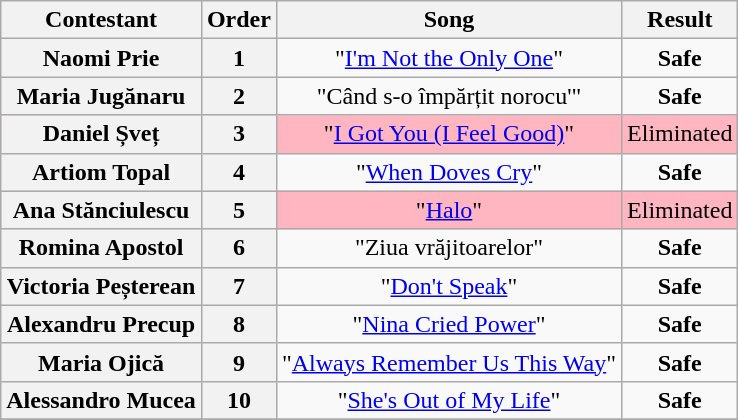<table class="wikitable" style="text-align:center; white-space:nowrap">
<tr>
<th scope="col">Contestant</th>
<th scope="col">Order</th>
<th scope="col">Song</th>
<th scope="col">Result</th>
</tr>
<tr>
<th>Naomi Prie</th>
<th>1</th>
<td>"<a href='#'>I'm Not the Only One</a>"</td>
<td><strong>Safe</strong></td>
</tr>
<tr>
<th>Maria Jugănaru</th>
<th>2</th>
<td>"Când s-o împărțit norocu'"</td>
<td><strong>Safe</strong></td>
</tr>
<tr style="background:lightpink;">
<th>Daniel Șveț</th>
<th>3</th>
<td>"<a href='#'>I Got You (I Feel Good)</a>"</td>
<td>Eliminated</td>
</tr>
<tr>
<th>Artiom Topal</th>
<th>4</th>
<td>"<a href='#'>When Doves Cry</a>"</td>
<td><strong>Safe</strong></td>
</tr>
<tr style="background:lightpink;">
<th>Ana Stănciulescu</th>
<th>5</th>
<td>"<a href='#'>Halo</a>"</td>
<td>Eliminated</td>
</tr>
<tr>
<th>Romina Apostol</th>
<th>6</th>
<td>"Ziua vrăjitoarelor"</td>
<td><strong>Safe</strong></td>
</tr>
<tr>
<th>Victoria Peșterean</th>
<th>7</th>
<td>"<a href='#'>Don't Speak</a>"</td>
<td><strong>Safe</strong></td>
</tr>
<tr>
<th>Alexandru Precup</th>
<th>8</th>
<td>"<a href='#'>Nina Cried Power</a>"</td>
<td><strong>Safe</strong></td>
</tr>
<tr>
<th>Maria Ojică</th>
<th>9</th>
<td>"<a href='#'>Always Remember Us This Way</a>"</td>
<td><strong>Safe</strong></td>
</tr>
<tr>
<th>Alessandro Mucea</th>
<th>10</th>
<td>"<a href='#'>She's Out of My Life</a>"</td>
<td><strong>Safe</strong></td>
</tr>
<tr>
</tr>
</table>
